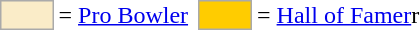<table>
<tr>
<td style="background-color:#faecc8; border:1px solid #aaaaaa; width:2em;"></td>
<td>= <a href='#'>Pro Bowler</a> </td>
<td></td>
<td style="background-color:#FFCC00; border:1px solid #aaaaaa; width:2em;"></td>
<td>= <a href='#'>Hall of Famer</a>r</td>
</tr>
</table>
